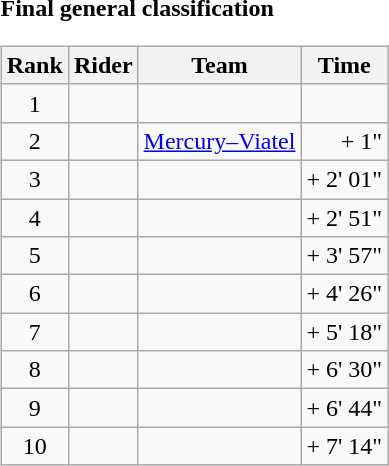<table>
<tr>
<td><strong>Final general classification</strong><br><table class="wikitable">
<tr>
<th scope="col">Rank</th>
<th scope="col">Rider</th>
<th scope="col">Team</th>
<th scope="col">Time</th>
</tr>
<tr>
<td style="text-align:center;">1</td>
<td></td>
<td></td>
<td style="text-align:right;"></td>
</tr>
<tr>
<td style="text-align:center;">2</td>
<td></td>
<td><a href='#'>Mercury–Viatel</a></td>
<td style="text-align:right;">+ 1"</td>
</tr>
<tr>
<td style="text-align:center;">3</td>
<td></td>
<td></td>
<td style="text-align:right;">+ 2' 01"</td>
</tr>
<tr>
<td style="text-align:center;">4</td>
<td></td>
<td></td>
<td style="text-align:right;">+ 2' 51"</td>
</tr>
<tr>
<td style="text-align:center;">5</td>
<td></td>
<td></td>
<td style="text-align:right;">+ 3' 57"</td>
</tr>
<tr>
<td style="text-align:center;">6</td>
<td></td>
<td></td>
<td style="text-align:right;">+ 4' 26"</td>
</tr>
<tr>
<td style="text-align:center;">7</td>
<td></td>
<td></td>
<td style="text-align:right;">+ 5' 18"</td>
</tr>
<tr>
<td style="text-align:center;">8</td>
<td></td>
<td></td>
<td style="text-align:right;">+ 6' 30"</td>
</tr>
<tr>
<td style="text-align:center;">9</td>
<td></td>
<td></td>
<td style="text-align:right;">+ 6' 44"</td>
</tr>
<tr>
<td style="text-align:center;">10</td>
<td></td>
<td></td>
<td style="text-align:right;">+ 7' 14"</td>
</tr>
</table>
</td>
</tr>
</table>
